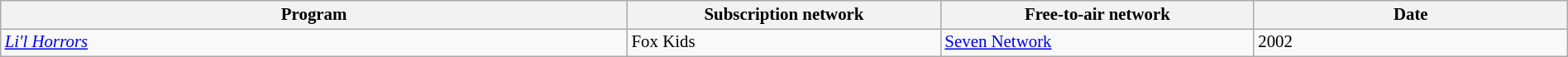<table class="wikitable sortable" width="100%" style="font-size:87%;">
<tr bgcolor="#efefef">
<th width=40%>Program</th>
<th width=20%>Subscription network</th>
<th width=20%>Free-to-air network</th>
<th width=20%>Date</th>
</tr>
<tr>
<td><em><a href='#'>Li'l Horrors</a></em></td>
<td>Fox Kids</td>
<td><a href='#'>Seven Network</a></td>
<td>2002</td>
</tr>
</table>
